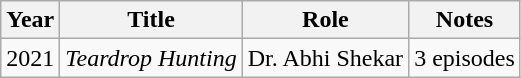<table class="wikitable sortable">
<tr>
<th>Year</th>
<th>Title</th>
<th>Role</th>
<th class="unsortable">Notes</th>
</tr>
<tr>
<td>2021</td>
<td><em>Teardrop Hunting</em></td>
<td>Dr. Abhi Shekar</td>
<td>3 episodes</td>
</tr>
</table>
